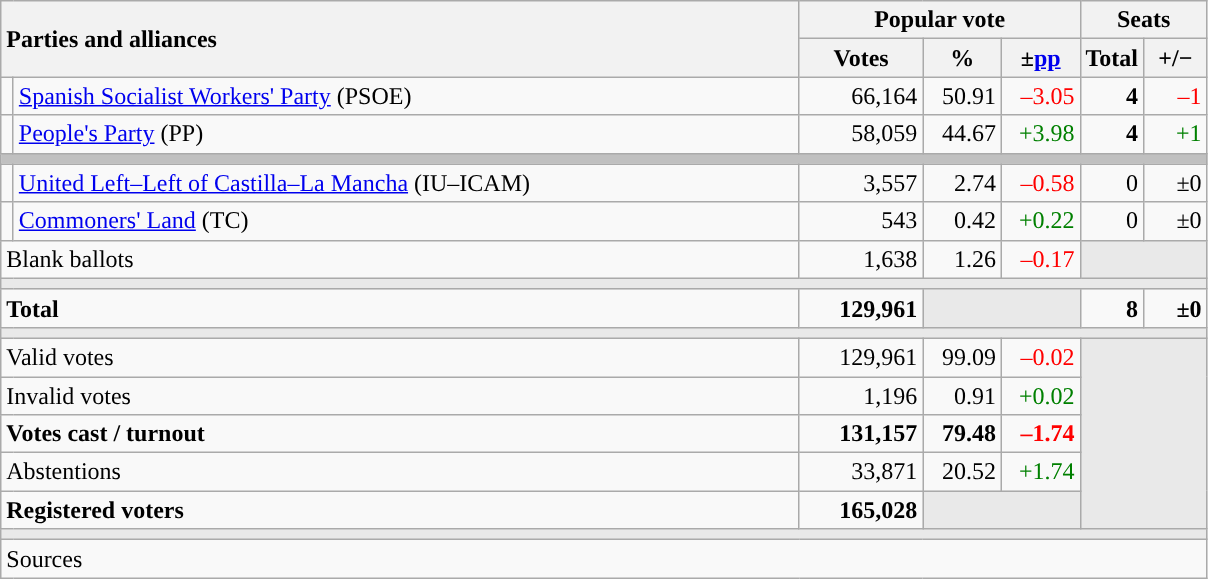<table class="wikitable" style="text-align:right;">
<tr>
<th style="text-align:left;" rowspan="2" colspan="2" width="525">Parties and alliances</th>
<th colspan="3">Popular vote</th>
<th colspan="2">Seats</th>
</tr>
<tr>
<th width="75">Votes</th>
<th width="45">%</th>
<th width="45">±<a href='#'>pp</a></th>
<th width="35">Total</th>
<th width="35">+/−</th>
</tr>
<tr>
<td width="1" style="color:inherit;background:"></td>
<td align="left"><a href='#'>Spanish Socialist Workers' Party</a> (PSOE)</td>
<td>66,164</td>
<td>50.91</td>
<td style="color:red;">–3.05</td>
<td><strong>4</strong></td>
<td style="color:red;">–1</td>
</tr>
<tr>
<td style="color:inherit;background:"></td>
<td align="left"><a href='#'>People's Party</a> (PP)</td>
<td>58,059</td>
<td>44.67</td>
<td style="color:green;">+3.98</td>
<td><strong>4</strong></td>
<td style="color:green;">+1</td>
</tr>
<tr>
<td colspan="7" bgcolor="#C0C0C0"></td>
</tr>
<tr>
<td style="color:inherit;background:"></td>
<td align="left"><a href='#'>United Left–Left of Castilla–La Mancha</a> (IU–ICAM)</td>
<td>3,557</td>
<td>2.74</td>
<td style="color:red;">–0.58</td>
<td>0</td>
<td>±0</td>
</tr>
<tr>
<td style="color:inherit;background:"></td>
<td align="left"><a href='#'>Commoners' Land</a> (TC)</td>
<td>543</td>
<td>0.42</td>
<td style="color:green;">+0.22</td>
<td>0</td>
<td>±0</td>
</tr>
<tr>
<td align="left" colspan="2">Blank ballots</td>
<td>1,638</td>
<td>1.26</td>
<td style="color:red;">–0.17</td>
<td bgcolor="#E9E9E9" colspan="2"></td>
</tr>
<tr>
<td colspan="7" bgcolor="#E9E9E9"></td>
</tr>
<tr style="font-weight:bold;">
<td align="left" colspan="2">Total</td>
<td>129,961</td>
<td bgcolor="#E9E9E9" colspan="2"></td>
<td>8</td>
<td>±0</td>
</tr>
<tr>
<td colspan="7" bgcolor="#E9E9E9"></td>
</tr>
<tr>
<td align="left" colspan="2">Valid votes</td>
<td>129,961</td>
<td>99.09</td>
<td style="color:red;">–0.02</td>
<td bgcolor="#E9E9E9" colspan="2" rowspan="5"></td>
</tr>
<tr>
<td align="left" colspan="2">Invalid votes</td>
<td>1,196</td>
<td>0.91</td>
<td style="color:green;">+0.02</td>
</tr>
<tr style="font-weight:bold;">
<td align="left" colspan="2">Votes cast / turnout</td>
<td>131,157</td>
<td>79.48</td>
<td style="color:red;">–1.74</td>
</tr>
<tr>
<td align="left" colspan="2">Abstentions</td>
<td>33,871</td>
<td>20.52</td>
<td style="color:green;">+1.74</td>
</tr>
<tr style="font-weight:bold;">
<td align="left" colspan="2">Registered voters</td>
<td>165,028</td>
<td bgcolor="#E9E9E9" colspan="2"></td>
</tr>
<tr>
<td colspan="7" bgcolor="#E9E9E9"></td>
</tr>
<tr>
<td align="left" colspan="7">Sources</td>
</tr>
</table>
